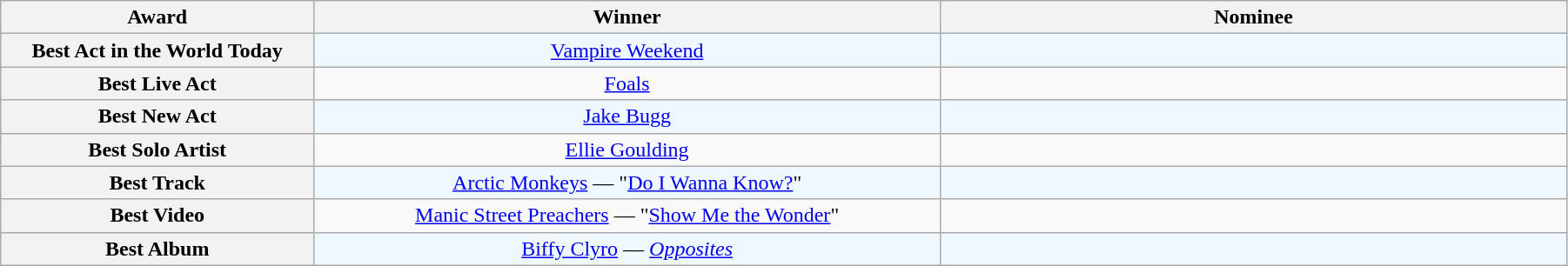<table class="wikitable" rowspan=2 style="text-align: center; width:95%;">
<tr>
<th scope="col" style="width:10%;">Award</th>
<th scope="col" style="width:20%;">Winner</th>
<th scope="col" style="width:20%;">Nominee</th>
</tr>
<tr>
<th scope="row" style="text-align:center">Best Act in the World Today</th>
<td style="background:#F0F8FF"><a href='#'>Vampire Weekend</a></td>
<td style="background:#F0F8FF; font-size: 85%;"></td>
</tr>
<tr>
<th scope="row" style="text-align:center">Best Live Act</th>
<td><a href='#'>Foals</a></td>
<td style="font-size: 85%;"></td>
</tr>
<tr>
<th scope="row" style="text-align:center">Best New Act</th>
<td style="background:#F0F8FF"><a href='#'>Jake Bugg</a></td>
<td style="background:#F0F8FF; font-size: 85%;"></td>
</tr>
<tr>
<th scope="row" style="text-align:center">Best Solo Artist</th>
<td><a href='#'>Ellie Goulding</a></td>
<td style="font-size: 85%;"></td>
</tr>
<tr>
<th scope="row" style="text-align:center">Best Track</th>
<td style="background:#F0F8FF"><a href='#'>Arctic Monkeys</a> — "<a href='#'>Do I Wanna Know?</a>"</td>
<td style="background:#F0F8FF; font-size: 85%;"></td>
</tr>
<tr>
<th scope="row" style="text-align:center">Best Video</th>
<td><a href='#'>Manic Street Preachers</a> — "<a href='#'>Show Me the Wonder</a>"</td>
<td style="font-size: 85%;"></td>
</tr>
<tr>
<th scope="row" style="text-align:center">Best Album</th>
<td style="background:#F0F8FF"><a href='#'>Biffy Clyro</a> — <em><a href='#'>Opposites</a></em></td>
<td style="background:#F0F8FF; font-size: 85%;"></td>
</tr>
</table>
